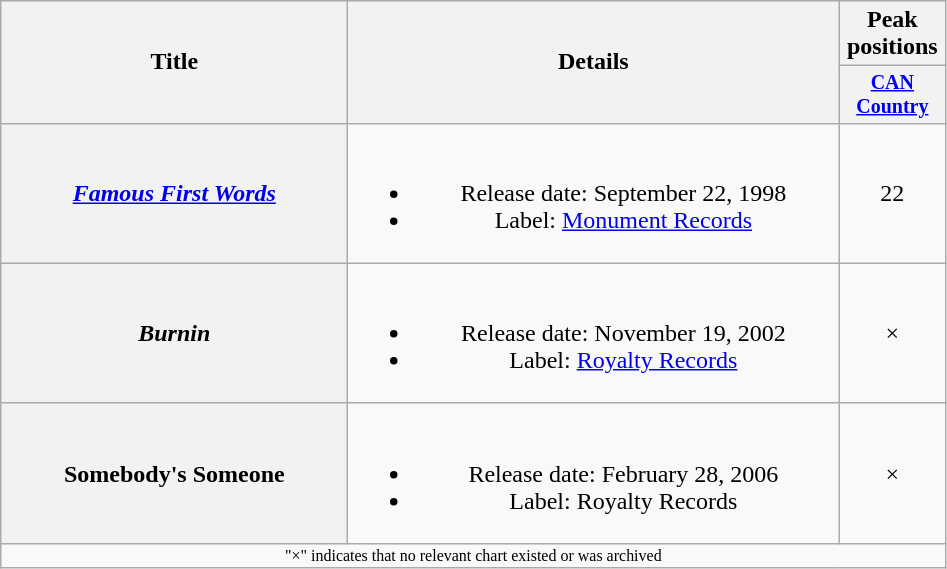<table class="wikitable plainrowheaders" style="text-align:center;">
<tr>
<th rowspan="2" style="width:14em;">Title</th>
<th rowspan="2" style="width:20em;">Details</th>
<th>Peak positions</th>
</tr>
<tr style="font-size:smaller;">
<th width="65"><a href='#'>CAN Country</a><br></th>
</tr>
<tr>
<th scope="row"><em><a href='#'>Famous First Words</a></em></th>
<td><br><ul><li>Release date: September 22, 1998</li><li>Label: <a href='#'>Monument Records</a></li></ul></td>
<td>22</td>
</tr>
<tr>
<th scope="row"><em>Burnin<strong></th>
<td><br><ul><li>Release date: November 19, 2002</li><li>Label: <a href='#'>Royalty Records</a></li></ul></td>
<td>×</td>
</tr>
<tr>
<th scope="row"></em>Somebody's Someone<em></th>
<td><br><ul><li>Release date: February 28, 2006</li><li>Label: Royalty Records</li></ul></td>
<td>×</td>
</tr>
<tr>
<td colspan="4" style="font-size:8pt">"×" indicates that no relevant chart existed or was archived</td>
</tr>
</table>
